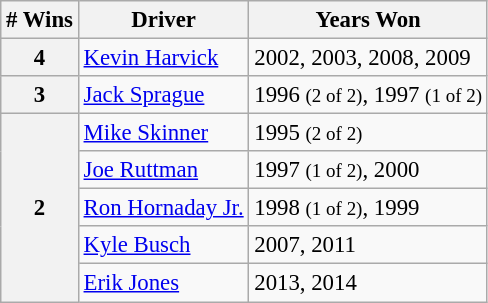<table class="wikitable" style="font-size: 95%;">
<tr>
<th># Wins</th>
<th>Driver</th>
<th>Years Won</th>
</tr>
<tr>
<th>4</th>
<td><a href='#'>Kevin Harvick</a></td>
<td>2002, 2003, 2008, 2009</td>
</tr>
<tr>
<th>3</th>
<td><a href='#'>Jack Sprague</a></td>
<td>1996 <small>(2 of 2)</small>, 1997 <small>(1 of 2)</small></td>
</tr>
<tr>
<th rowspan="5">2</th>
<td><a href='#'>Mike Skinner</a></td>
<td>1995 <small>(2 of 2)</small></td>
</tr>
<tr>
<td><a href='#'>Joe Ruttman</a></td>
<td>1997 <small>(1 of 2)</small>, 2000</td>
</tr>
<tr>
<td><a href='#'>Ron Hornaday Jr.</a></td>
<td>1998 <small>(1 of 2)</small>, 1999</td>
</tr>
<tr>
<td><a href='#'>Kyle Busch</a></td>
<td>2007, 2011</td>
</tr>
<tr>
<td><a href='#'>Erik Jones</a></td>
<td>2013, 2014</td>
</tr>
</table>
